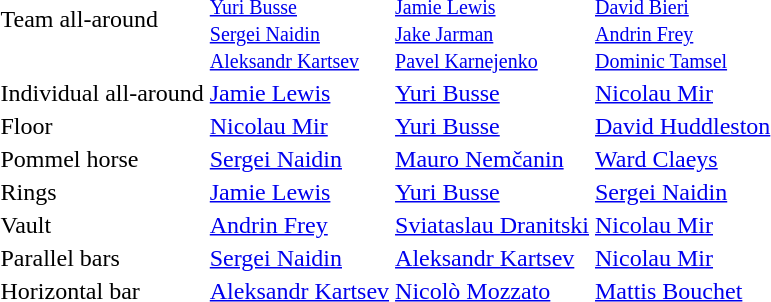<table>
<tr>
<td>Team all-around</td>
<td> <br> <small> <a href='#'>Yuri Busse</a> <br> <a href='#'>Sergei Naidin</a> <br> <a href='#'>Aleksandr Kartsev</a> </small></td>
<td> <br> <small> <a href='#'>Jamie Lewis</a> <br> <a href='#'>Jake Jarman</a> <br> <a href='#'>Pavel Karnejenko</a> </small></td>
<td> <br> <small> <a href='#'>David Bieri</a> <br> <a href='#'>Andrin Frey</a> <br> <a href='#'>Dominic Tamsel</a> </small></td>
</tr>
<tr>
<td>Individual all-around</td>
<td><a href='#'>Jamie Lewis</a> <br> </td>
<td><a href='#'>Yuri Busse</a> <br> </td>
<td><a href='#'>Nicolau Mir</a> <br> </td>
</tr>
<tr>
<td>Floor</td>
<td><a href='#'>Nicolau Mir</a> <br> </td>
<td><a href='#'>Yuri Busse</a> <br> </td>
<td><a href='#'>David Huddleston</a> <br> </td>
</tr>
<tr>
<td>Pommel horse</td>
<td><a href='#'>Sergei Naidin</a> <br> </td>
<td><a href='#'>Mauro Nemčanin</a> <br> </td>
<td><a href='#'>Ward Claeys</a> <br> </td>
</tr>
<tr>
<td>Rings</td>
<td><a href='#'>Jamie Lewis</a> <br> </td>
<td><a href='#'>Yuri Busse</a> <br> </td>
<td><a href='#'>Sergei Naidin</a> <br> </td>
</tr>
<tr>
<td>Vault</td>
<td><a href='#'>Andrin Frey</a> <br> </td>
<td><a href='#'>Sviataslau Dranitski</a> <br> </td>
<td><a href='#'>Nicolau Mir</a> <br> </td>
</tr>
<tr>
<td>Parallel bars</td>
<td><a href='#'>Sergei Naidin</a> <br> </td>
<td><a href='#'>Aleksandr Kartsev</a> <br> </td>
<td><a href='#'>Nicolau Mir</a> <br> </td>
</tr>
<tr>
<td>Horizontal bar</td>
<td><a href='#'>Aleksandr Kartsev</a> <br> </td>
<td><a href='#'>Nicolò Mozzato</a> <br> </td>
<td><a href='#'>Mattis Bouchet</a> <br> </td>
</tr>
</table>
